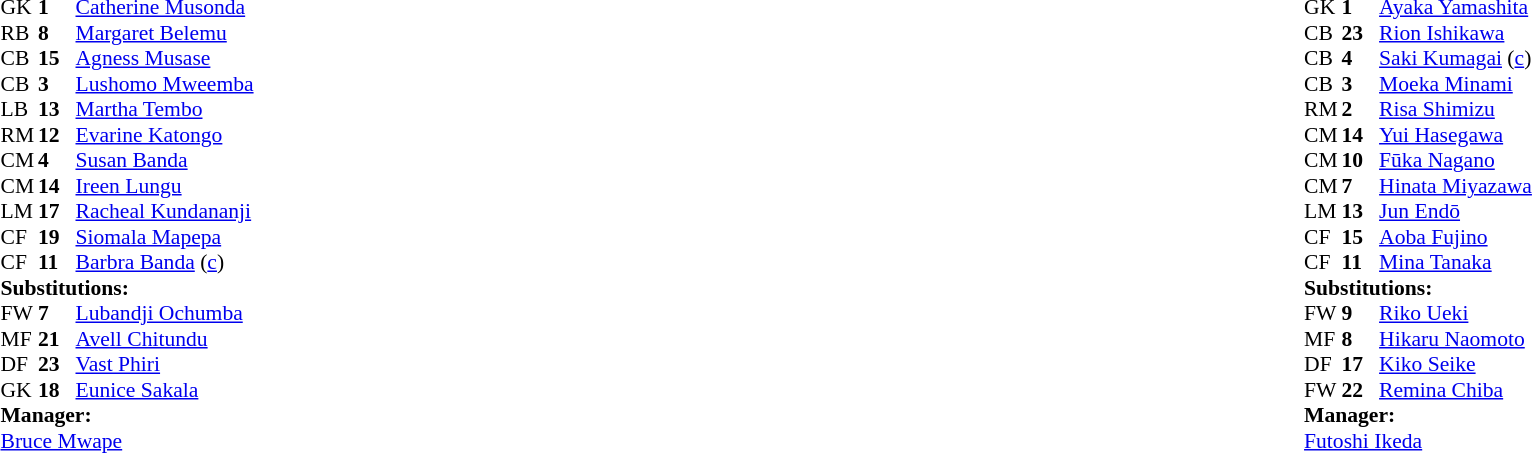<table width="100%">
<tr>
<td valign="top" width="40%"><br><table style="font-size:90%" cellspacing="0" cellpadding="0">
<tr>
<th width=25></th>
<th width=25></th>
</tr>
<tr>
<td>GK</td>
<td><strong>1</strong></td>
<td><a href='#'>Catherine Musonda</a></td>
<td></td>
</tr>
<tr>
<td>RB</td>
<td><strong>8</strong></td>
<td><a href='#'>Margaret Belemu</a></td>
</tr>
<tr>
<td>CB</td>
<td><strong>15</strong></td>
<td><a href='#'>Agness Musase</a></td>
</tr>
<tr>
<td>CB</td>
<td><strong>3</strong></td>
<td><a href='#'>Lushomo Mweemba</a></td>
<td></td>
<td></td>
</tr>
<tr>
<td>LB</td>
<td><strong>13</strong></td>
<td><a href='#'>Martha Tembo</a></td>
</tr>
<tr>
<td>RM</td>
<td><strong>12</strong></td>
<td><a href='#'>Evarine Katongo</a></td>
</tr>
<tr>
<td>CM</td>
<td><strong>4</strong></td>
<td><a href='#'>Susan Banda</a></td>
</tr>
<tr>
<td>CM</td>
<td><strong>14</strong></td>
<td><a href='#'>Ireen Lungu</a></td>
<td></td>
<td></td>
</tr>
<tr>
<td>LM</td>
<td><strong>17</strong></td>
<td><a href='#'>Racheal Kundananji</a></td>
</tr>
<tr>
<td>CF</td>
<td><strong>19</strong></td>
<td><a href='#'>Siomala Mapepa</a></td>
<td></td>
<td></td>
</tr>
<tr>
<td>CF</td>
<td><strong>11</strong></td>
<td><a href='#'>Barbra Banda</a> (<a href='#'>c</a>)</td>
</tr>
<tr>
<td colspan=3><strong>Substitutions:</strong></td>
</tr>
<tr>
<td>FW</td>
<td><strong>7</strong></td>
<td><a href='#'>Lubandji Ochumba</a></td>
<td></td>
<td></td>
</tr>
<tr>
<td>MF</td>
<td><strong>21</strong></td>
<td><a href='#'>Avell Chitundu</a></td>
<td></td>
<td></td>
</tr>
<tr>
<td>DF</td>
<td><strong>23</strong></td>
<td><a href='#'>Vast Phiri</a></td>
<td></td>
<td></td>
</tr>
<tr>
<td>GK</td>
<td><strong>18</strong></td>
<td><a href='#'>Eunice Sakala</a></td>
<td></td>
<td></td>
</tr>
<tr>
<td colspan=3><strong>Manager:</strong></td>
</tr>
<tr>
<td colspan=3><a href='#'>Bruce Mwape</a></td>
</tr>
</table>
</td>
<td valign="top"></td>
<td valign="top" width="50%"><br><table style="font-size:90%; margin:auto" cellspacing="0" cellpadding="0">
<tr>
<th width=25></th>
<th width=25></th>
</tr>
<tr>
<td>GK</td>
<td><strong>1</strong></td>
<td><a href='#'>Ayaka Yamashita</a></td>
</tr>
<tr>
<td>CB</td>
<td><strong>23</strong></td>
<td><a href='#'>Rion Ishikawa</a></td>
</tr>
<tr>
<td>CB</td>
<td><strong>4</strong></td>
<td><a href='#'>Saki Kumagai</a> (<a href='#'>c</a>)</td>
</tr>
<tr>
<td>CB</td>
<td><strong>3</strong></td>
<td><a href='#'>Moeka Minami</a></td>
</tr>
<tr>
<td>RM</td>
<td><strong>2</strong></td>
<td><a href='#'>Risa Shimizu</a></td>
</tr>
<tr>
<td>CM</td>
<td><strong>14</strong></td>
<td><a href='#'>Yui Hasegawa</a></td>
</tr>
<tr>
<td>CM</td>
<td><strong>10</strong></td>
<td><a href='#'>Fūka Nagano</a></td>
</tr>
<tr>
<td>CM</td>
<td><strong>7</strong></td>
<td><a href='#'>Hinata Miyazawa</a></td>
<td></td>
<td></td>
</tr>
<tr>
<td>LM</td>
<td><strong>13</strong></td>
<td><a href='#'>Jun Endō</a></td>
<td></td>
<td></td>
</tr>
<tr>
<td>CF</td>
<td><strong>15</strong></td>
<td><a href='#'>Aoba Fujino</a></td>
<td></td>
<td></td>
</tr>
<tr>
<td>CF</td>
<td><strong>11</strong></td>
<td><a href='#'>Mina Tanaka</a></td>
<td></td>
<td></td>
</tr>
<tr>
<td colspan=3><strong>Substitutions:</strong></td>
</tr>
<tr>
<td>FW</td>
<td><strong>9</strong></td>
<td><a href='#'>Riko Ueki</a></td>
<td></td>
<td></td>
</tr>
<tr>
<td>MF</td>
<td><strong>8</strong></td>
<td><a href='#'>Hikaru Naomoto</a></td>
<td></td>
<td></td>
</tr>
<tr>
<td>DF</td>
<td><strong>17</strong></td>
<td><a href='#'>Kiko Seike</a></td>
<td></td>
<td></td>
</tr>
<tr>
<td>FW</td>
<td><strong>22</strong></td>
<td><a href='#'>Remina Chiba</a></td>
<td></td>
<td></td>
</tr>
<tr>
<td colspan=3><strong>Manager:</strong></td>
</tr>
<tr>
<td colspan=3><a href='#'>Futoshi Ikeda</a></td>
</tr>
</table>
</td>
</tr>
</table>
